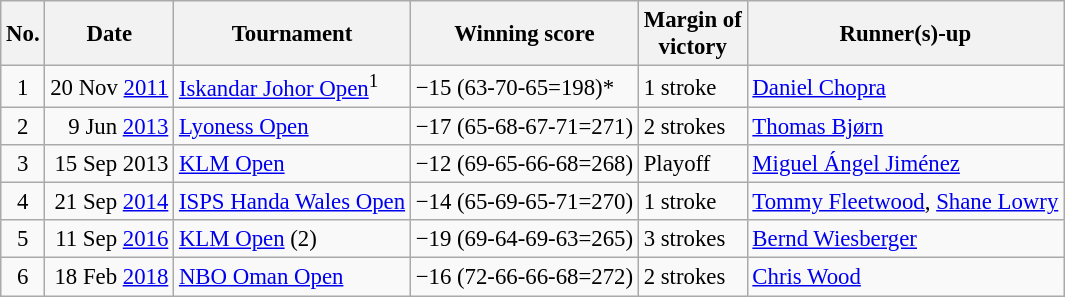<table class="wikitable" style="font-size:95%;">
<tr>
<th>No.</th>
<th>Date</th>
<th>Tournament</th>
<th>Winning score</th>
<th>Margin of<br>victory</th>
<th>Runner(s)-up</th>
</tr>
<tr>
<td align=center>1</td>
<td align=right>20 Nov <a href='#'>2011</a></td>
<td><a href='#'>Iskandar Johor Open</a><sup>1</sup></td>
<td>−15 (63-70-65=198)*</td>
<td>1 stroke</td>
<td> <a href='#'>Daniel Chopra</a></td>
</tr>
<tr>
<td align=center>2</td>
<td align=right>9 Jun <a href='#'>2013</a></td>
<td><a href='#'>Lyoness Open</a></td>
<td>−17 (65-68-67-71=271)</td>
<td>2 strokes</td>
<td> <a href='#'>Thomas Bjørn</a></td>
</tr>
<tr>
<td align=center>3</td>
<td align=right>15 Sep 2013</td>
<td><a href='#'>KLM Open</a></td>
<td>−12 (69-65-66-68=268)</td>
<td>Playoff</td>
<td> <a href='#'>Miguel Ángel Jiménez</a></td>
</tr>
<tr>
<td align=center>4</td>
<td align=right>21 Sep <a href='#'>2014</a></td>
<td><a href='#'>ISPS Handa Wales Open</a></td>
<td>−14 (65-69-65-71=270)</td>
<td>1 stroke</td>
<td> <a href='#'>Tommy Fleetwood</a>,  <a href='#'>Shane Lowry</a></td>
</tr>
<tr>
<td align=center>5</td>
<td align=right>11 Sep <a href='#'>2016</a></td>
<td><a href='#'>KLM Open</a> (2)</td>
<td>−19 (69-64-69-63=265)</td>
<td>3 strokes</td>
<td> <a href='#'>Bernd Wiesberger</a></td>
</tr>
<tr>
<td align=center>6</td>
<td align=right>18 Feb <a href='#'>2018</a></td>
<td><a href='#'>NBO Oman Open</a></td>
<td>−16 (72-66-66-68=272)</td>
<td>2 strokes</td>
<td> <a href='#'>Chris Wood</a></td>
</tr>
</table>
